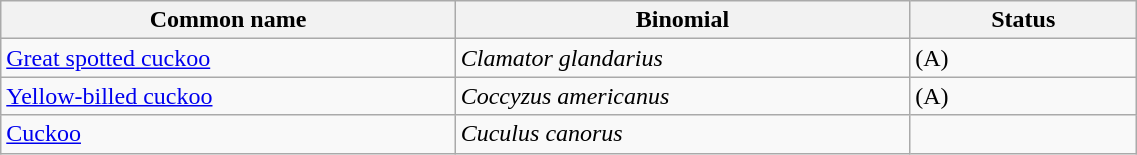<table style="width:60%;" class="wikitable">
<tr>
<th width=40%>Common name</th>
<th width=40%>Binomial</th>
<th width=20%>Status</th>
</tr>
<tr>
<td><a href='#'>Great spotted cuckoo</a></td>
<td><em>Clamator glandarius</em></td>
<td>(A)</td>
</tr>
<tr>
<td><a href='#'>Yellow-billed cuckoo</a></td>
<td><em>Coccyzus americanus</em></td>
<td>(A)</td>
</tr>
<tr>
<td><a href='#'>Cuckoo</a></td>
<td><em>Cuculus canorus</em></td>
<td></td>
</tr>
</table>
